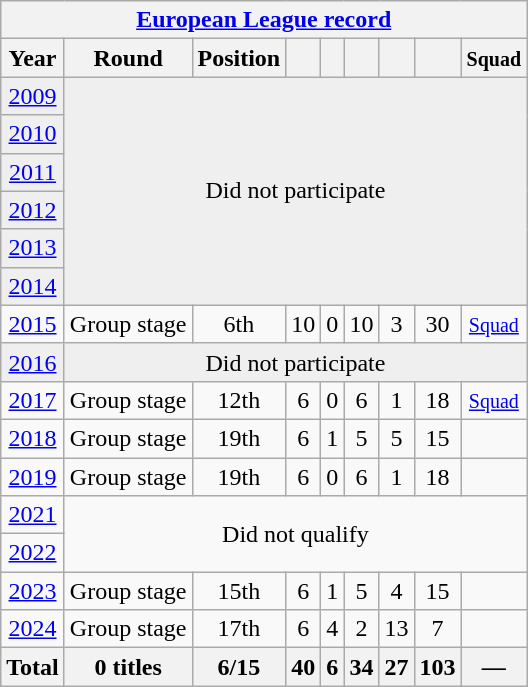<table class="wikitable" style="text-align: center;">
<tr>
<th colspan=10><a href='#'>European League record</a></th>
</tr>
<tr>
<th>Year</th>
<th>Round</th>
<th>Position</th>
<th></th>
<th></th>
<th></th>
<th></th>
<th></th>
<th><small>Squad</small></th>
</tr>
<tr bgcolor="efefef">
<td><a href='#'>2009</a></td>
<td colspan=8 rowspan=6 align=center>Did not participate</td>
</tr>
<tr bgcolor="efefef">
<td><a href='#'>2010</a></td>
</tr>
<tr bgcolor="efefef">
<td><a href='#'>2011</a></td>
</tr>
<tr bgcolor="efefef">
<td><a href='#'>2012</a></td>
</tr>
<tr bgcolor="efefef">
<td><a href='#'>2013</a></td>
</tr>
<tr bgcolor="efefef">
<td><a href='#'>2014</a></td>
</tr>
<tr>
<td><a href='#'>2015</a></td>
<td>Group stage</td>
<td>6th</td>
<td>10</td>
<td>0</td>
<td>10</td>
<td>3</td>
<td>30</td>
<td><small><a href='#'>Squad</a></small></td>
</tr>
<tr bgcolor="efefef">
<td><a href='#'>2016</a></td>
<td colspan=8 align=center>Did not participate</td>
</tr>
<tr>
<td><a href='#'>2017</a></td>
<td>Group stage</td>
<td>12th</td>
<td>6</td>
<td>0</td>
<td>6</td>
<td>1</td>
<td>18</td>
<td><small><a href='#'>Squad</a></small></td>
</tr>
<tr>
<td><a href='#'>2018</a></td>
<td>Group stage</td>
<td>19th</td>
<td>6</td>
<td>1</td>
<td>5</td>
<td>5</td>
<td>15</td>
<td></td>
</tr>
<tr>
<td><a href='#'>2019</a></td>
<td>Group stage</td>
<td>19th</td>
<td>6</td>
<td>0</td>
<td>6</td>
<td>1</td>
<td>18</td>
<td></td>
</tr>
<tr>
<td><a href='#'>2021</a></td>
<td colspan=8 rowspan=2 align=center>Did not qualify</td>
</tr>
<tr>
<td><a href='#'>2022</a></td>
</tr>
<tr>
<td><a href='#'>2023</a></td>
<td>Group stage</td>
<td>15th</td>
<td>6</td>
<td>1</td>
<td>5</td>
<td>4</td>
<td>15</td>
<td></td>
</tr>
<tr>
<td><a href='#'>2024</a></td>
<td>Group stage</td>
<td>17th</td>
<td>6</td>
<td>4</td>
<td>2</td>
<td>13</td>
<td>7</td>
<td></td>
</tr>
<tr>
<th>Total</th>
<th>0 titles</th>
<th>6/15</th>
<th>40</th>
<th>6</th>
<th>34</th>
<th>27</th>
<th>103</th>
<th>—</th>
</tr>
</table>
